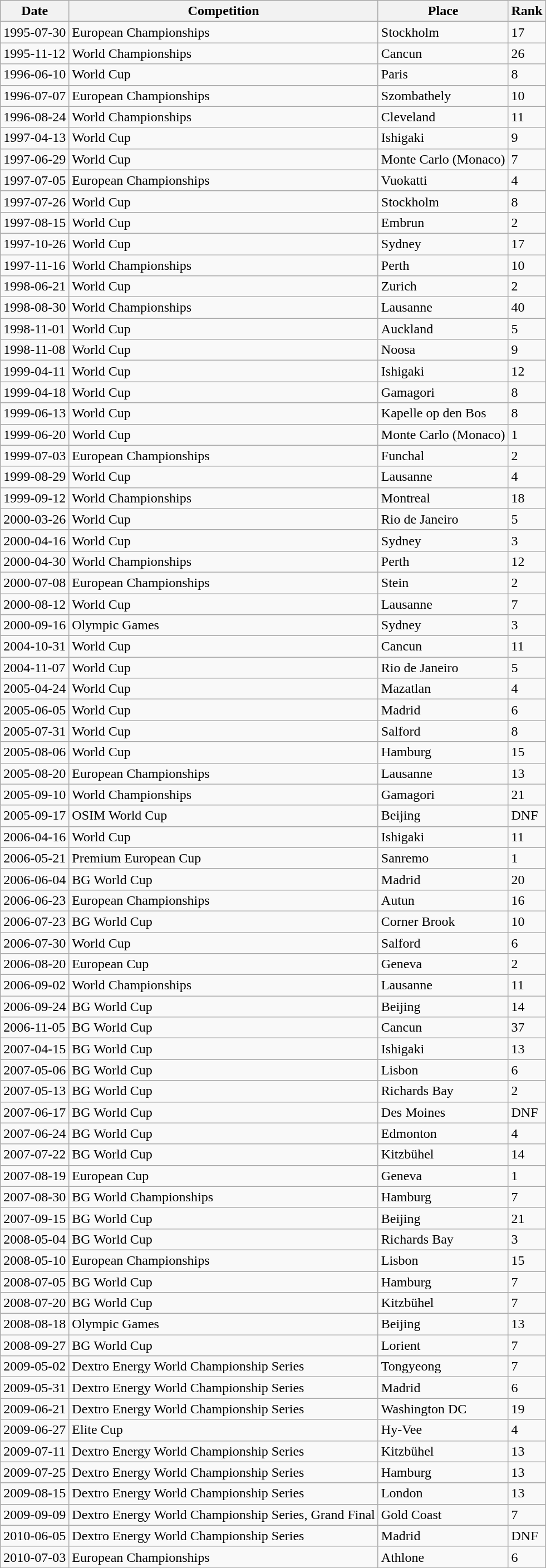<table class="wikitable sortable">
<tr>
<th>Date</th>
<th>Competition</th>
<th>Place</th>
<th>Rank</th>
</tr>
<tr>
<td>1995-07-30</td>
<td>European Championships</td>
<td>Stockholm</td>
<td>17</td>
</tr>
<tr>
<td>1995-11-12</td>
<td>World Championships</td>
<td>Cancun</td>
<td>26</td>
</tr>
<tr>
<td>1996-06-10</td>
<td>World Cup</td>
<td>Paris</td>
<td>8</td>
</tr>
<tr>
<td>1996-07-07</td>
<td>European Championships</td>
<td>Szombathely</td>
<td>10</td>
</tr>
<tr>
<td>1996-08-24</td>
<td>World Championships</td>
<td>Cleveland</td>
<td>11</td>
</tr>
<tr>
<td>1997-04-13</td>
<td>World Cup</td>
<td>Ishigaki</td>
<td>9</td>
</tr>
<tr>
<td>1997-06-29</td>
<td>World Cup</td>
<td>Monte Carlo (Monaco)</td>
<td>7</td>
</tr>
<tr>
<td>1997-07-05</td>
<td>European Championships</td>
<td>Vuokatti</td>
<td>4</td>
</tr>
<tr>
<td>1997-07-26</td>
<td>World Cup</td>
<td>Stockholm</td>
<td>8</td>
</tr>
<tr>
<td>1997-08-15</td>
<td>World Cup</td>
<td>Embrun</td>
<td>2</td>
</tr>
<tr>
<td>1997-10-26</td>
<td>World Cup</td>
<td>Sydney</td>
<td>17</td>
</tr>
<tr>
<td>1997-11-16</td>
<td>World Championships</td>
<td>Perth</td>
<td>10</td>
</tr>
<tr>
<td>1998-06-21</td>
<td>World Cup</td>
<td>Zurich</td>
<td>2</td>
</tr>
<tr>
<td>1998-08-30</td>
<td>World Championships</td>
<td>Lausanne</td>
<td>40</td>
</tr>
<tr>
<td>1998-11-01</td>
<td>World Cup</td>
<td>Auckland</td>
<td>5</td>
</tr>
<tr>
<td>1998-11-08</td>
<td>World Cup</td>
<td>Noosa</td>
<td>9</td>
</tr>
<tr>
<td>1999-04-11</td>
<td>World Cup</td>
<td>Ishigaki</td>
<td>12</td>
</tr>
<tr>
<td>1999-04-18</td>
<td>World Cup</td>
<td>Gamagori</td>
<td>8</td>
</tr>
<tr>
<td>1999-06-13</td>
<td>World Cup</td>
<td>Kapelle op den Bos</td>
<td>8</td>
</tr>
<tr>
<td>1999-06-20</td>
<td>World Cup</td>
<td>Monte Carlo (Monaco)</td>
<td>1</td>
</tr>
<tr>
<td>1999-07-03</td>
<td>European Championships</td>
<td>Funchal</td>
<td>2</td>
</tr>
<tr>
<td>1999-08-29</td>
<td>World Cup</td>
<td>Lausanne</td>
<td>4</td>
</tr>
<tr>
<td>1999-09-12</td>
<td>World Championships</td>
<td>Montreal</td>
<td>18</td>
</tr>
<tr>
<td>2000-03-26</td>
<td>World Cup</td>
<td>Rio de Janeiro</td>
<td>5</td>
</tr>
<tr>
<td>2000-04-16</td>
<td>World Cup</td>
<td>Sydney</td>
<td>3</td>
</tr>
<tr>
<td>2000-04-30</td>
<td>World Championships</td>
<td>Perth</td>
<td>12</td>
</tr>
<tr>
<td>2000-07-08</td>
<td>European Championships</td>
<td>Stein</td>
<td>2</td>
</tr>
<tr>
<td>2000-08-12</td>
<td>World Cup</td>
<td>Lausanne</td>
<td>7</td>
</tr>
<tr>
<td>2000-09-16</td>
<td>Olympic Games</td>
<td>Sydney</td>
<td>3</td>
</tr>
<tr>
<td>2004-10-31</td>
<td>World Cup</td>
<td>Cancun</td>
<td>11</td>
</tr>
<tr>
<td>2004-11-07</td>
<td>World Cup</td>
<td>Rio de Janeiro</td>
<td>5</td>
</tr>
<tr>
<td>2005-04-24</td>
<td>World Cup</td>
<td>Mazatlan</td>
<td>4</td>
</tr>
<tr>
<td>2005-06-05</td>
<td>World Cup</td>
<td>Madrid</td>
<td>6</td>
</tr>
<tr>
<td>2005-07-31</td>
<td>World Cup</td>
<td>Salford</td>
<td>8</td>
</tr>
<tr>
<td>2005-08-06</td>
<td>World Cup</td>
<td>Hamburg</td>
<td>15</td>
</tr>
<tr>
<td>2005-08-20</td>
<td>European Championships</td>
<td>Lausanne</td>
<td>13</td>
</tr>
<tr>
<td>2005-09-10</td>
<td>World Championships</td>
<td>Gamagori</td>
<td>21</td>
</tr>
<tr>
<td>2005-09-17</td>
<td>OSIM World Cup</td>
<td>Beijing</td>
<td>DNF</td>
</tr>
<tr>
<td>2006-04-16</td>
<td>World Cup</td>
<td>Ishigaki</td>
<td>11</td>
</tr>
<tr>
<td>2006-05-21</td>
<td>Premium European Cup</td>
<td>Sanremo</td>
<td>1</td>
</tr>
<tr>
<td>2006-06-04</td>
<td>BG World Cup</td>
<td>Madrid</td>
<td>20</td>
</tr>
<tr>
<td>2006-06-23</td>
<td>European Championships</td>
<td>Autun</td>
<td>16</td>
</tr>
<tr>
<td>2006-07-23</td>
<td>BG World Cup</td>
<td>Corner Brook</td>
<td>10</td>
</tr>
<tr>
<td>2006-07-30</td>
<td>World Cup</td>
<td>Salford</td>
<td>6</td>
</tr>
<tr>
<td>2006-08-20</td>
<td>European Cup</td>
<td>Geneva</td>
<td>2</td>
</tr>
<tr>
<td>2006-09-02</td>
<td>World Championships</td>
<td>Lausanne</td>
<td>11</td>
</tr>
<tr>
<td>2006-09-24</td>
<td>BG World Cup</td>
<td>Beijing</td>
<td>14</td>
</tr>
<tr>
<td>2006-11-05</td>
<td>BG World Cup</td>
<td>Cancun</td>
<td>37</td>
</tr>
<tr>
<td>2007-04-15</td>
<td>BG World Cup</td>
<td>Ishigaki</td>
<td>13</td>
</tr>
<tr>
<td>2007-05-06</td>
<td>BG World Cup</td>
<td>Lisbon</td>
<td>6</td>
</tr>
<tr>
<td>2007-05-13</td>
<td>BG World Cup</td>
<td>Richards Bay</td>
<td>2</td>
</tr>
<tr>
<td>2007-06-17</td>
<td>BG World Cup</td>
<td>Des Moines</td>
<td>DNF</td>
</tr>
<tr>
<td>2007-06-24</td>
<td>BG World Cup</td>
<td>Edmonton</td>
<td>4</td>
</tr>
<tr>
<td>2007-07-22</td>
<td>BG World Cup</td>
<td>Kitzbühel</td>
<td>14</td>
</tr>
<tr>
<td>2007-08-19</td>
<td>European Cup</td>
<td>Geneva</td>
<td>1</td>
</tr>
<tr>
<td>2007-08-30</td>
<td>BG World Championships</td>
<td>Hamburg</td>
<td>7</td>
</tr>
<tr>
<td>2007-09-15</td>
<td>BG World Cup</td>
<td>Beijing</td>
<td>21</td>
</tr>
<tr>
<td>2008-05-04</td>
<td>BG World Cup</td>
<td>Richards Bay</td>
<td>3</td>
</tr>
<tr>
<td>2008-05-10</td>
<td>European Championships</td>
<td>Lisbon</td>
<td>15</td>
</tr>
<tr>
<td>2008-07-05</td>
<td>BG World Cup</td>
<td>Hamburg</td>
<td>7</td>
</tr>
<tr>
<td>2008-07-20</td>
<td>BG World Cup</td>
<td>Kitzbühel</td>
<td>7</td>
</tr>
<tr>
<td>2008-08-18</td>
<td>Olympic Games</td>
<td>Beijing</td>
<td>13</td>
</tr>
<tr>
<td>2008-09-27</td>
<td>BG World Cup</td>
<td>Lorient</td>
<td>7</td>
</tr>
<tr>
<td>2009-05-02</td>
<td>Dextro Energy World Championship Series</td>
<td>Tongyeong</td>
<td>7</td>
</tr>
<tr>
<td>2009-05-31</td>
<td>Dextro Energy World Championship Series</td>
<td>Madrid</td>
<td>6</td>
</tr>
<tr>
<td>2009-06-21</td>
<td>Dextro Energy World Championship Series</td>
<td>Washington DC</td>
<td>19</td>
</tr>
<tr>
<td>2009-06-27</td>
<td>Elite Cup</td>
<td>Hy-Vee</td>
<td>4</td>
</tr>
<tr>
<td>2009-07-11</td>
<td>Dextro Energy World Championship Series</td>
<td>Kitzbühel</td>
<td>13</td>
</tr>
<tr>
<td>2009-07-25</td>
<td>Dextro Energy World Championship Series</td>
<td>Hamburg</td>
<td>13</td>
</tr>
<tr>
<td>2009-08-15</td>
<td>Dextro Energy World Championship Series</td>
<td>London</td>
<td>13</td>
</tr>
<tr>
<td>2009-09-09</td>
<td>Dextro Energy World Championship Series, Grand Final</td>
<td>Gold Coast</td>
<td>7</td>
</tr>
<tr>
<td>2010-06-05</td>
<td>Dextro Energy World Championship Series</td>
<td>Madrid</td>
<td>DNF</td>
</tr>
<tr>
<td>2010-07-03</td>
<td>European Championships</td>
<td>Athlone</td>
<td>6</td>
</tr>
</table>
